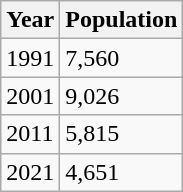<table class=wikitable>
<tr>
<th>Year</th>
<th>Population</th>
</tr>
<tr>
<td>1991</td>
<td>7,560</td>
</tr>
<tr>
<td>2001</td>
<td>9,026</td>
</tr>
<tr>
<td>2011</td>
<td>5,815</td>
</tr>
<tr>
<td>2021</td>
<td>4,651</td>
</tr>
</table>
